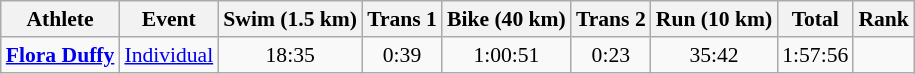<table class="wikitable" style="font-size:90%">
<tr>
<th>Athlete</th>
<th>Event</th>
<th>Swim (1.5 km)</th>
<th>Trans 1</th>
<th>Bike (40 km)</th>
<th>Trans 2</th>
<th>Run (10 km)</th>
<th>Total</th>
<th>Rank</th>
</tr>
<tr>
<td><strong><a href='#'>Flora Duffy</a></strong></td>
<td><a href='#'>Individual</a></td>
<td align=center>18:35</td>
<td align=center>0:39</td>
<td align=center>1:00:51</td>
<td align=center>0:23</td>
<td align=center>35:42</td>
<td align=center>1:57:56</td>
<td align=center></td>
</tr>
</table>
